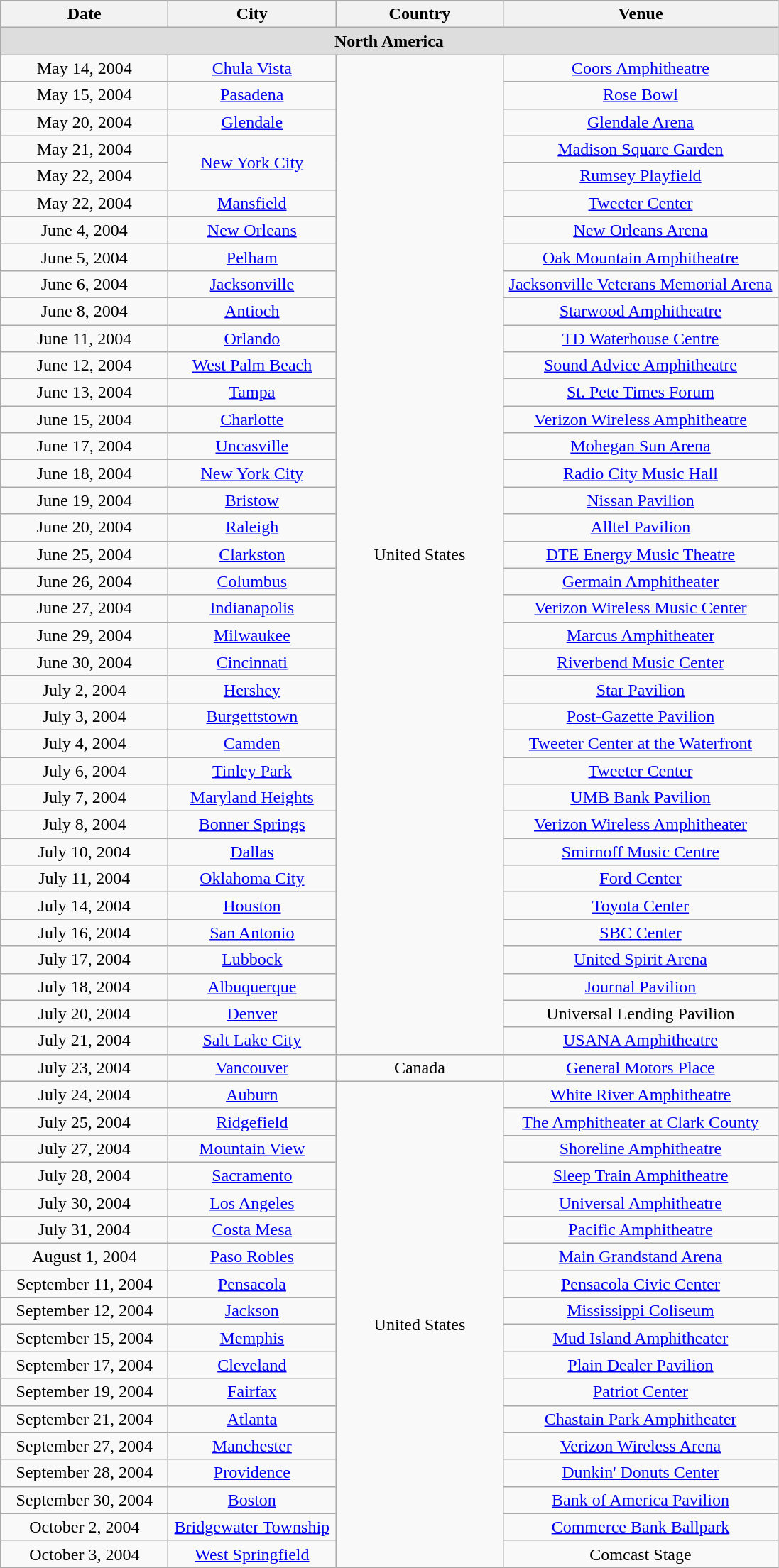<table class="wikitable" style="text-align:center">
<tr ">
<th style="width:150px;">Date</th>
<th style="width:150px;">City</th>
<th style="width:150px;">Country</th>
<th style="width:250px;">Venue</th>
</tr>
<tr style="background:#ddd;">
<td colspan="5" style="text-align:center;"><strong>North America</strong></td>
</tr>
<tr>
<td>May 14, 2004</td>
<td><a href='#'>Chula Vista</a></td>
<td rowspan="37">United States</td>
<td><a href='#'>Coors Amphitheatre</a></td>
</tr>
<tr>
<td>May 15, 2004</td>
<td><a href='#'>Pasadena</a></td>
<td><a href='#'>Rose Bowl</a></td>
</tr>
<tr>
<td>May 20, 2004</td>
<td><a href='#'>Glendale</a></td>
<td><a href='#'>Glendale Arena</a></td>
</tr>
<tr>
<td>May 21, 2004</td>
<td rowspan="2"><a href='#'>New York City</a></td>
<td><a href='#'>Madison Square Garden</a></td>
</tr>
<tr>
<td>May 22, 2004</td>
<td><a href='#'>Rumsey Playfield</a></td>
</tr>
<tr>
<td>May 22, 2004</td>
<td><a href='#'>Mansfield</a></td>
<td><a href='#'>Tweeter Center</a></td>
</tr>
<tr>
<td>June 4, 2004</td>
<td><a href='#'>New Orleans</a></td>
<td><a href='#'>New Orleans Arena</a></td>
</tr>
<tr>
<td>June 5, 2004</td>
<td><a href='#'>Pelham</a></td>
<td><a href='#'>Oak Mountain Amphitheatre</a></td>
</tr>
<tr>
<td>June 6, 2004</td>
<td><a href='#'>Jacksonville</a></td>
<td><a href='#'>Jacksonville Veterans Memorial Arena</a></td>
</tr>
<tr>
<td>June 8, 2004</td>
<td><a href='#'>Antioch</a></td>
<td><a href='#'>Starwood Amphitheatre</a></td>
</tr>
<tr>
<td>June 11, 2004</td>
<td><a href='#'>Orlando</a></td>
<td><a href='#'>TD Waterhouse Centre</a></td>
</tr>
<tr>
<td>June 12, 2004</td>
<td><a href='#'>West Palm Beach</a></td>
<td><a href='#'>Sound Advice Amphitheatre</a></td>
</tr>
<tr>
<td>June 13, 2004</td>
<td><a href='#'>Tampa</a></td>
<td><a href='#'>St. Pete Times Forum</a></td>
</tr>
<tr>
<td>June 15, 2004</td>
<td><a href='#'>Charlotte</a></td>
<td><a href='#'>Verizon Wireless Amphitheatre</a></td>
</tr>
<tr>
<td>June 17, 2004</td>
<td><a href='#'>Uncasville</a></td>
<td><a href='#'>Mohegan Sun Arena</a></td>
</tr>
<tr>
<td>June 18, 2004</td>
<td><a href='#'>New York City</a></td>
<td><a href='#'>Radio City Music Hall</a></td>
</tr>
<tr>
<td>June 19, 2004</td>
<td><a href='#'>Bristow</a></td>
<td><a href='#'>Nissan Pavilion</a></td>
</tr>
<tr>
<td>June 20, 2004</td>
<td><a href='#'>Raleigh</a></td>
<td><a href='#'>Alltel Pavilion</a></td>
</tr>
<tr>
<td>June 25, 2004</td>
<td><a href='#'>Clarkston</a></td>
<td><a href='#'>DTE Energy Music Theatre</a></td>
</tr>
<tr>
<td>June 26, 2004</td>
<td><a href='#'>Columbus</a></td>
<td><a href='#'>Germain Amphitheater</a></td>
</tr>
<tr>
<td>June 27, 2004</td>
<td><a href='#'>Indianapolis</a></td>
<td><a href='#'>Verizon Wireless Music Center</a></td>
</tr>
<tr>
<td>June 29, 2004</td>
<td><a href='#'>Milwaukee</a></td>
<td><a href='#'>Marcus Amphitheater</a></td>
</tr>
<tr>
<td>June 30, 2004</td>
<td><a href='#'>Cincinnati</a></td>
<td><a href='#'>Riverbend Music Center</a></td>
</tr>
<tr>
<td>July 2, 2004</td>
<td><a href='#'>Hershey</a></td>
<td><a href='#'>Star Pavilion</a></td>
</tr>
<tr>
<td>July 3, 2004</td>
<td><a href='#'>Burgettstown</a></td>
<td><a href='#'>Post-Gazette Pavilion</a></td>
</tr>
<tr>
<td>July 4, 2004</td>
<td><a href='#'>Camden</a></td>
<td><a href='#'>Tweeter Center at the Waterfront</a></td>
</tr>
<tr>
<td>July 6, 2004</td>
<td><a href='#'>Tinley Park</a></td>
<td><a href='#'>Tweeter Center</a></td>
</tr>
<tr>
<td>July 7, 2004</td>
<td><a href='#'>Maryland Heights</a></td>
<td><a href='#'>UMB Bank Pavilion</a></td>
</tr>
<tr>
<td>July 8, 2004</td>
<td><a href='#'>Bonner Springs</a></td>
<td><a href='#'>Verizon Wireless Amphitheater</a></td>
</tr>
<tr>
<td>July 10, 2004</td>
<td><a href='#'>Dallas</a></td>
<td><a href='#'>Smirnoff Music Centre</a></td>
</tr>
<tr>
<td>July 11, 2004</td>
<td><a href='#'>Oklahoma City</a></td>
<td><a href='#'>Ford Center</a></td>
</tr>
<tr>
<td>July 14, 2004</td>
<td><a href='#'>Houston</a></td>
<td><a href='#'>Toyota Center</a></td>
</tr>
<tr>
<td>July 16, 2004</td>
<td><a href='#'>San Antonio</a></td>
<td><a href='#'>SBC Center</a></td>
</tr>
<tr>
<td>July 17, 2004</td>
<td><a href='#'>Lubbock</a></td>
<td><a href='#'>United Spirit Arena</a></td>
</tr>
<tr>
<td>July 18, 2004</td>
<td><a href='#'>Albuquerque</a></td>
<td><a href='#'>Journal Pavilion</a></td>
</tr>
<tr>
<td>July 20, 2004</td>
<td><a href='#'>Denver</a></td>
<td>Universal Lending Pavilion</td>
</tr>
<tr>
<td>July 21, 2004</td>
<td><a href='#'>Salt Lake City</a></td>
<td><a href='#'>USANA Amphitheatre</a></td>
</tr>
<tr>
<td>July 23, 2004</td>
<td><a href='#'>Vancouver</a></td>
<td>Canada</td>
<td><a href='#'>General Motors Place</a></td>
</tr>
<tr>
<td>July 24, 2004</td>
<td><a href='#'>Auburn</a></td>
<td rowspan="18">United States</td>
<td><a href='#'>White River Amphitheatre</a></td>
</tr>
<tr>
<td>July 25, 2004</td>
<td><a href='#'>Ridgefield</a></td>
<td><a href='#'>The Amphitheater at Clark County</a></td>
</tr>
<tr>
<td>July 27, 2004</td>
<td><a href='#'>Mountain View</a></td>
<td><a href='#'>Shoreline Amphitheatre</a></td>
</tr>
<tr>
<td>July 28, 2004</td>
<td><a href='#'>Sacramento</a></td>
<td><a href='#'>Sleep Train Amphitheatre</a></td>
</tr>
<tr>
<td>July 30, 2004</td>
<td><a href='#'>Los Angeles</a></td>
<td><a href='#'>Universal Amphitheatre</a></td>
</tr>
<tr>
<td>July 31, 2004</td>
<td><a href='#'>Costa Mesa</a></td>
<td><a href='#'>Pacific Amphitheatre</a></td>
</tr>
<tr>
<td>August 1, 2004</td>
<td><a href='#'>Paso Robles</a></td>
<td><a href='#'>Main Grandstand Arena</a></td>
</tr>
<tr>
<td>September 11, 2004</td>
<td><a href='#'>Pensacola</a></td>
<td><a href='#'>Pensacola Civic Center</a></td>
</tr>
<tr>
<td>September 12, 2004</td>
<td><a href='#'>Jackson</a></td>
<td><a href='#'>Mississippi Coliseum</a></td>
</tr>
<tr>
<td>September 15, 2004</td>
<td><a href='#'>Memphis</a></td>
<td><a href='#'>Mud Island Amphitheater</a></td>
</tr>
<tr>
<td>September 17, 2004</td>
<td><a href='#'>Cleveland</a></td>
<td><a href='#'>Plain Dealer Pavilion</a></td>
</tr>
<tr>
<td>September 19, 2004</td>
<td><a href='#'>Fairfax</a></td>
<td><a href='#'>Patriot Center</a></td>
</tr>
<tr>
<td>September 21, 2004</td>
<td><a href='#'>Atlanta</a></td>
<td><a href='#'>Chastain Park Amphitheater</a></td>
</tr>
<tr>
<td>September 27, 2004</td>
<td><a href='#'>Manchester</a></td>
<td><a href='#'>Verizon Wireless Arena</a></td>
</tr>
<tr>
<td>September 28, 2004</td>
<td><a href='#'>Providence</a></td>
<td><a href='#'>Dunkin' Donuts Center</a></td>
</tr>
<tr>
<td>September 30, 2004</td>
<td><a href='#'>Boston</a></td>
<td><a href='#'>Bank of America Pavilion</a></td>
</tr>
<tr>
<td>October 2, 2004</td>
<td><a href='#'>Bridgewater Township</a></td>
<td><a href='#'>Commerce Bank Ballpark</a></td>
</tr>
<tr>
<td>October 3, 2004</td>
<td><a href='#'>West Springfield</a></td>
<td>Comcast Stage</td>
</tr>
</table>
